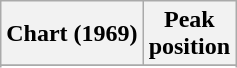<table class="wikitable plainrowheaders sortable" style="text-align:center;">
<tr>
<th scope="col">Chart (1969)</th>
<th scope="col">Peak<br>position</th>
</tr>
<tr>
</tr>
<tr>
</tr>
<tr>
</tr>
<tr>
</tr>
<tr>
</tr>
</table>
